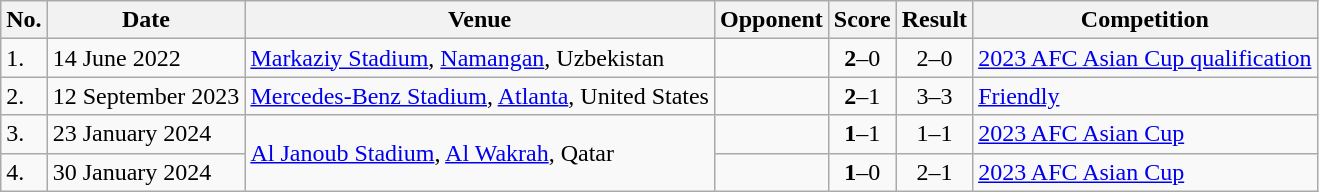<table class="wikitable">
<tr>
<th>No.</th>
<th>Date</th>
<th>Venue</th>
<th>Opponent</th>
<th>Score</th>
<th>Result</th>
<th>Competition</th>
</tr>
<tr>
<td>1.</td>
<td>14 June 2022</td>
<td><a href='#'>Markaziy Stadium</a>, <a href='#'>Namangan</a>, Uzbekistan</td>
<td></td>
<td align=center><strong>2</strong>–0</td>
<td align=center>2–0</td>
<td><a href='#'>2023 AFC Asian Cup qualification</a></td>
</tr>
<tr>
<td>2.</td>
<td>12 September 2023</td>
<td><a href='#'>Mercedes-Benz Stadium</a>, <a href='#'>Atlanta</a>, United States</td>
<td></td>
<td align=center><strong>2</strong>–1</td>
<td align=center>3–3</td>
<td><a href='#'>Friendly</a></td>
</tr>
<tr>
<td>3.</td>
<td>23 January 2024</td>
<td rowspan="2"><a href='#'>Al Janoub Stadium</a>, <a href='#'>Al Wakrah</a>, Qatar</td>
<td></td>
<td align=center><strong>1</strong>–1</td>
<td align=center>1–1</td>
<td><a href='#'>2023 AFC Asian Cup</a></td>
</tr>
<tr>
<td>4.</td>
<td>30 January 2024</td>
<td></td>
<td align=center><strong>1</strong>–0</td>
<td align=center>2–1</td>
<td><a href='#'>2023 AFC Asian Cup</a></td>
</tr>
</table>
